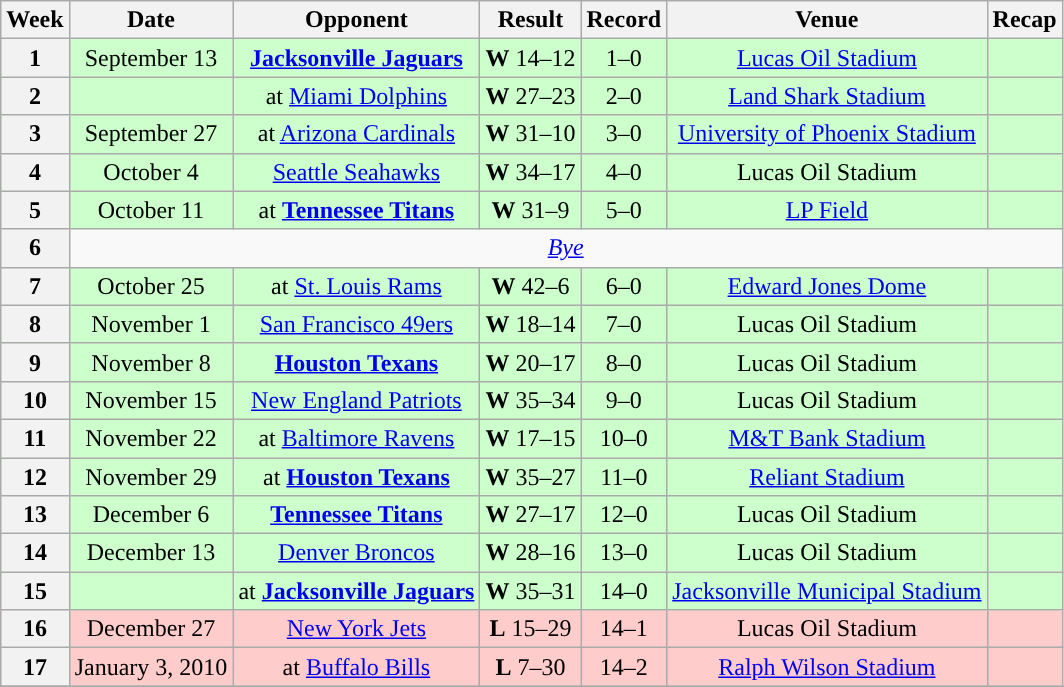<table class="wikitable" style="text-align:center">
<tr>
<th>Week</th>
<th>Date</th>
<th>Opponent</th>
<th>Result</th>
<th>Record</th>
<th>Venue</th>
<th>Recap</th>
</tr>
<tr style="background:#cfc;">
<th style="text-align:center;">1</th>
<td style="text-align:center;">September 13</td>
<td style="text-align:center;"><strong><a href='#'>Jacksonville Jaguars</a></strong></td>
<td style="text-align:center;"><strong>W</strong> 14–12</td>
<td style="text-align:center;">1–0</td>
<td style="text-align:center;"><a href='#'>Lucas Oil Stadium</a></td>
<td style="text-align:center;"></td>
</tr>
<tr style="background:#cfc;">
<th style="text-align:center;">2</th>
<td style="text-align:center;"></td>
<td style="text-align:center;">at <a href='#'>Miami Dolphins</a></td>
<td style="text-align:center;"><strong>W</strong> 27–23</td>
<td style="text-align:center;">2–0</td>
<td style="text-align:center;"><a href='#'>Land Shark Stadium</a></td>
<td style="text-align:center;"></td>
</tr>
<tr style="background:#cfc;">
<th style="text-align:center;">3</th>
<td style="text-align:center;">September 27</td>
<td style="text-align:center;">at <a href='#'>Arizona Cardinals</a></td>
<td style="text-align:center;"><strong>W</strong> 31–10</td>
<td style="text-align:center;">3–0</td>
<td style="text-align:center;"><a href='#'>University of Phoenix Stadium</a></td>
<td style="text-align:center;"></td>
</tr>
<tr style="background:#cfc;">
<th style="text-align:center;">4</th>
<td style="text-align:center;">October 4</td>
<td style="text-align:center;"><a href='#'>Seattle Seahawks</a></td>
<td style="text-align:center;"><strong>W</strong> 34–17</td>
<td style="text-align:center;">4–0</td>
<td style="text-align:center;">Lucas Oil Stadium</td>
<td style="text-align:center;"></td>
</tr>
<tr style="background:#cfc;">
<th style="text-align:center;">5</th>
<td style="text-align:center;">October 11</td>
<td style="text-align:center;">at <strong><a href='#'>Tennessee Titans</a></strong></td>
<td style="text-align:center;"><strong>W</strong> 31–9</td>
<td style="text-align:center;">5–0</td>
<td style="text-align:center;"><a href='#'>LP Field</a></td>
<td style="text-align:center;"></td>
</tr>
<tr>
<th style="text-align:center;">6</th>
<td colspan="9" style="text-align:center;"><em><a href='#'>Bye</a></em></td>
</tr>
<tr style="background:#cfc;">
<th style="text-align:center;">7</th>
<td style="text-align:center;">October 25</td>
<td style="text-align:center;">at <a href='#'>St. Louis Rams</a></td>
<td style="text-align:center;"><strong>W</strong> 42–6</td>
<td style="text-align:center;">6–0</td>
<td style="text-align:center;"><a href='#'>Edward Jones Dome</a></td>
<td style="text-align:center;"></td>
</tr>
<tr style="background:#cfc;">
<th style="text-align:center;">8</th>
<td style="text-align:center;">November 1</td>
<td style="text-align:center;"><a href='#'>San Francisco 49ers</a></td>
<td style="text-align:center;"><strong>W</strong> 18–14</td>
<td style="text-align:center;">7–0</td>
<td style="text-align:center;">Lucas Oil Stadium</td>
<td style="text-align:center;"></td>
</tr>
<tr style="background:#cfc;">
<th style="text-align:center;">9</th>
<td style="text-align:center;">November 8</td>
<td style="text-align:center;"><strong><a href='#'>Houston Texans</a></strong></td>
<td style="text-align:center;"><strong>W</strong> 20–17</td>
<td style="text-align:center;">8–0</td>
<td style="text-align:center;">Lucas Oil Stadium</td>
<td style="text-align:center;"></td>
</tr>
<tr style="background:#cfc;">
<th style="text-align:center;">10</th>
<td style="text-align:center;">November 15</td>
<td style="text-align:center;"><a href='#'>New England Patriots</a></td>
<td style="text-align:center;"><strong>W</strong> 35–34</td>
<td style="text-align:center;">9–0</td>
<td style="text-align:center;">Lucas Oil Stadium</td>
<td style="text-align:center;"></td>
</tr>
<tr style="background:#cfc;">
<th style="text-align:center;">11</th>
<td style="text-align:center;">November 22</td>
<td style="text-align:center;">at <a href='#'>Baltimore Ravens</a></td>
<td style="text-align:center;"><strong>W</strong> 17–15</td>
<td style="text-align:center;">10–0</td>
<td style="text-align:center;"><a href='#'>M&T Bank Stadium</a></td>
<td style="text-align:center;"></td>
</tr>
<tr style="background:#cfc;">
<th style="text-align:center;">12</th>
<td style="text-align:center;">November 29</td>
<td style="text-align:center;">at <strong><a href='#'>Houston Texans</a></strong></td>
<td style="text-align:center;"><strong>W</strong> 35–27</td>
<td style="text-align:center;">11–0</td>
<td style="text-align:center;"><a href='#'>Reliant Stadium</a></td>
<td style="text-align:center;"></td>
</tr>
<tr style="background:#cfc;">
<th style="text-align:center;">13</th>
<td style="text-align:center;">December 6</td>
<td style="text-align:center;"><strong><a href='#'>Tennessee Titans</a></strong></td>
<td style="text-align:center;"><strong>W</strong> 27–17</td>
<td style="text-align:center;">12–0</td>
<td style="text-align:center;">Lucas Oil Stadium</td>
<td style="text-align:center;"></td>
</tr>
<tr style="background:#cfc;">
<th style="text-align:center;">14</th>
<td style="text-align:center;">December 13</td>
<td style="text-align:center;"><a href='#'>Denver Broncos</a></td>
<td style="text-align:center;"><strong>W</strong> 28–16</td>
<td style="text-align:center;">13–0</td>
<td style="text-align:center;">Lucas Oil Stadium</td>
<td style="text-align:center;"></td>
</tr>
<tr style="background:#cfc;">
<th style="text-align:center;">15</th>
<td style="text-align:center;"></td>
<td style="text-align:center;">at <strong><a href='#'>Jacksonville Jaguars</a></strong></td>
<td style="text-align:center;"><strong>W</strong> 35–31</td>
<td style="text-align:center;">14–0</td>
<td style="text-align:center;"><a href='#'>Jacksonville Municipal Stadium</a></td>
<td style="text-align:center;"></td>
</tr>
<tr style="background:#fcc;">
<th style="text-align:center;">16</th>
<td style="text-align:center;">December 27</td>
<td style="text-align:center;"><a href='#'>New York Jets</a></td>
<td style="text-align:center;"><strong>L</strong> 15–29</td>
<td style="text-align:center;">14–1</td>
<td style="text-align:center;">Lucas Oil Stadium</td>
<td style="text-align:center;"></td>
</tr>
<tr style="background:#fcc;">
<th style="text-align:center;">17</th>
<td style="text-align:center;">January 3, 2010</td>
<td style="text-align:center;">at <a href='#'>Buffalo Bills</a></td>
<td style="text-align:center;"><strong>L</strong> 7–30</td>
<td style="text-align:center;">14–2</td>
<td style="text-align:center;"><a href='#'>Ralph Wilson Stadium</a></td>
<td style="text-align:center;"></td>
</tr>
<tr>
</tr>
</table>
